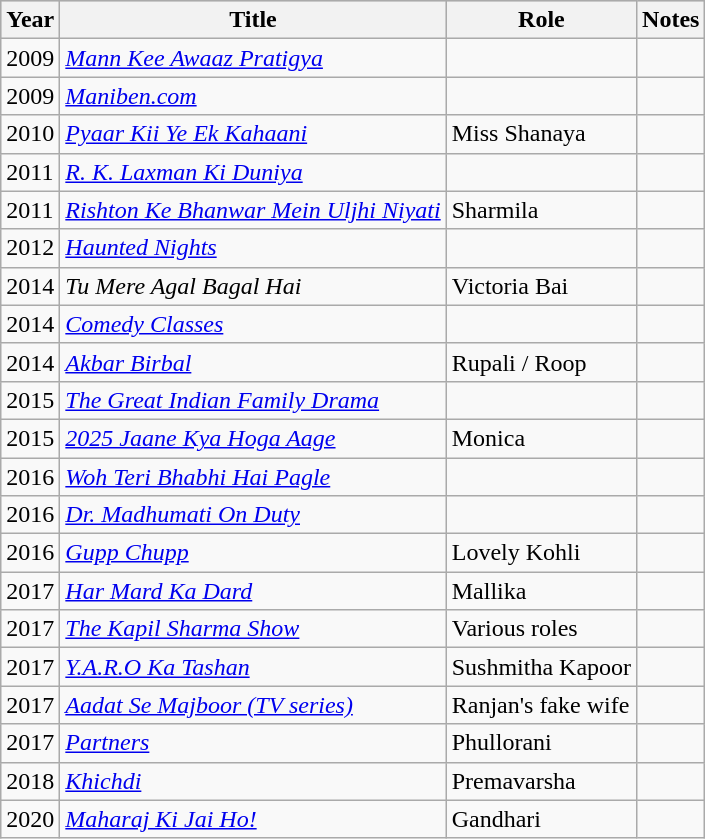<table class="wikitable sortable">
<tr style="background:#ccc; text-align:center;">
<th scope="col">Year</th>
<th scope="col">Title</th>
<th scope="col">Role</th>
<th scope="col" class="unsortable">Notes</th>
</tr>
<tr>
<td>2009</td>
<td><em><a href='#'>Mann Kee Awaaz Pratigya</a></em></td>
<td></td>
<td></td>
</tr>
<tr>
<td>2009</td>
<td><em><a href='#'>Maniben.com</a></em></td>
<td></td>
<td></td>
</tr>
<tr>
<td>2010</td>
<td><em><a href='#'>Pyaar Kii Ye Ek Kahaani</a></em></td>
<td>Miss Shanaya</td>
<td></td>
</tr>
<tr>
<td>2011</td>
<td><em><a href='#'>R. K. Laxman Ki Duniya</a></em></td>
<td></td>
<td></td>
</tr>
<tr>
<td>2011</td>
<td><em><a href='#'>Rishton Ke Bhanwar Mein Uljhi Niyati</a></em></td>
<td>Sharmila</td>
<td></td>
</tr>
<tr>
<td>2012</td>
<td><em><a href='#'>Haunted Nights</a></em></td>
<td></td>
<td></td>
</tr>
<tr>
<td>2014</td>
<td><em>Tu Mere Agal Bagal Hai</em></td>
<td>Victoria Bai</td>
<td></td>
</tr>
<tr>
<td>2014</td>
<td><em><a href='#'>Comedy Classes</a></em></td>
<td></td>
<td></td>
</tr>
<tr>
<td>2014</td>
<td><em><a href='#'>Akbar Birbal</a></em></td>
<td>Rupali / Roop</td>
<td></td>
</tr>
<tr>
<td>2015</td>
<td><em><a href='#'>The Great Indian Family Drama</a></em></td>
<td></td>
<td></td>
</tr>
<tr>
<td>2015</td>
<td><em><a href='#'>2025 Jaane Kya Hoga Aage</a></em></td>
<td>Monica</td>
<td></td>
</tr>
<tr>
<td>2016</td>
<td><em><a href='#'>Woh Teri Bhabhi Hai Pagle</a></em></td>
<td></td>
<td></td>
</tr>
<tr>
<td>2016</td>
<td><em><a href='#'>Dr. Madhumati On Duty</a></em></td>
<td></td>
<td></td>
</tr>
<tr>
<td>2016</td>
<td><em><a href='#'>Gupp Chupp</a></em></td>
<td>Lovely Kohli</td>
<td></td>
</tr>
<tr>
<td>2017</td>
<td><em><a href='#'>Har Mard Ka Dard</a></em></td>
<td>Mallika</td>
<td></td>
</tr>
<tr>
<td>2017</td>
<td><em><a href='#'>The Kapil Sharma Show</a></em></td>
<td>Various roles</td>
<td></td>
</tr>
<tr>
<td>2017</td>
<td><em><a href='#'>Y.A.R.O Ka Tashan</a></em></td>
<td>Sushmitha Kapoor</td>
<td></td>
</tr>
<tr>
<td>2017</td>
<td><em><a href='#'>Aadat Se Majboor (TV series)</a></em></td>
<td>Ranjan's fake wife</td>
<td></td>
</tr>
<tr>
<td>2017</td>
<td><em><a href='#'>Partners</a></em></td>
<td>Phullorani</td>
<td></td>
</tr>
<tr>
<td>2018</td>
<td><em><a href='#'>Khichdi</a></em></td>
<td>Premavarsha</td>
<td></td>
</tr>
<tr>
<td>2020</td>
<td><em> <a href='#'>Maharaj Ki Jai Ho!</a></em></td>
<td>Gandhari</td>
<td></td>
</tr>
</table>
